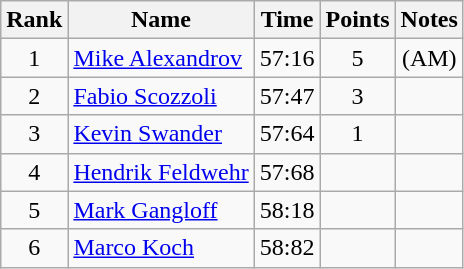<table class="wikitable" style="text-align:center">
<tr>
<th>Rank</th>
<th>Name</th>
<th>Time</th>
<th>Points</th>
<th>Notes</th>
</tr>
<tr>
<td>1</td>
<td align="left"> <a href='#'>Mike Alexandrov</a></td>
<td>57:16</td>
<td>5</td>
<td>(AM)</td>
</tr>
<tr>
<td>2</td>
<td align="left"> <a href='#'>Fabio Scozzoli</a></td>
<td>57:47</td>
<td>3</td>
<td></td>
</tr>
<tr>
<td>3</td>
<td align="left"> <a href='#'>Kevin Swander</a></td>
<td>57:64</td>
<td>1</td>
<td></td>
</tr>
<tr>
<td>4</td>
<td align="left"> <a href='#'>Hendrik Feldwehr</a></td>
<td>57:68</td>
<td></td>
<td></td>
</tr>
<tr>
<td>5</td>
<td align="left"> <a href='#'>Mark Gangloff</a></td>
<td>58:18</td>
<td></td>
<td></td>
</tr>
<tr>
<td>6</td>
<td align="left"> <a href='#'>Marco Koch</a></td>
<td>58:82</td>
<td></td>
<td></td>
</tr>
</table>
